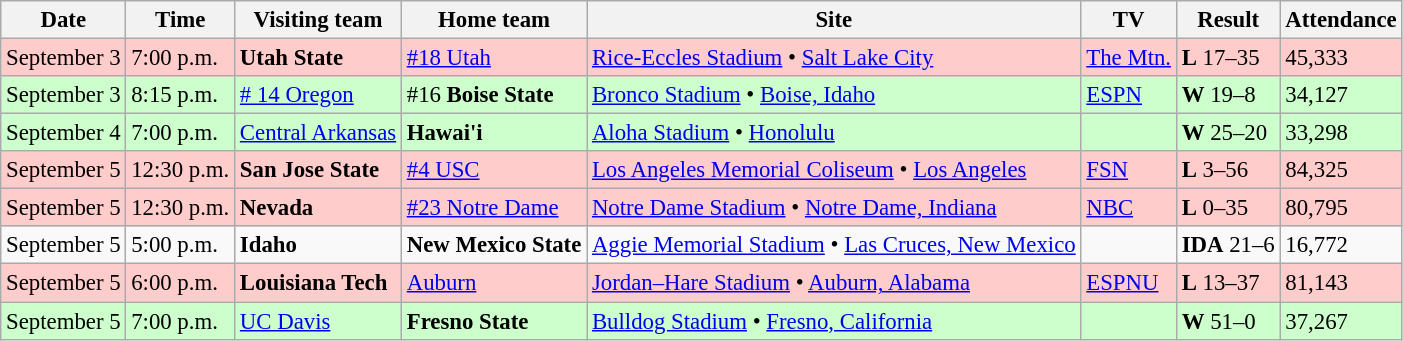<table class="wikitable" style="font-size:95%;">
<tr>
<th>Date</th>
<th>Time</th>
<th>Visiting team</th>
<th>Home team</th>
<th>Site</th>
<th>TV</th>
<th>Result</th>
<th>Attendance</th>
</tr>
<tr bgcolor=#ffcccc>
<td>September 3</td>
<td>7:00 p.m.</td>
<td><strong>Utah State</strong></td>
<td><a href='#'>#18 Utah</a></td>
<td><a href='#'>Rice-Eccles Stadium</a> • <a href='#'>Salt Lake City</a></td>
<td><a href='#'>The Mtn.</a></td>
<td><strong>L</strong> 17–35</td>
<td>45,333</td>
</tr>
<tr bgcolor=#ccffcc>
<td>September 3</td>
<td>8:15 p.m.</td>
<td><a href='#'># 14 Oregon</a></td>
<td>#16 <strong>Boise State</strong></td>
<td><a href='#'>Bronco Stadium</a> • <a href='#'>Boise, Idaho</a></td>
<td><a href='#'>ESPN</a></td>
<td><strong>W</strong> 19–8</td>
<td>34,127</td>
</tr>
<tr bgcolor=#ccffcc>
<td>September 4</td>
<td>7:00 p.m.</td>
<td><a href='#'>Central Arkansas</a></td>
<td><strong>Hawai'i</strong></td>
<td><a href='#'>Aloha Stadium</a> • <a href='#'>Honolulu</a></td>
<td></td>
<td><strong>W</strong> 25–20</td>
<td>33,298</td>
</tr>
<tr bgcolor=#ffcccc>
<td>September 5</td>
<td>12:30 p.m.</td>
<td><strong>San Jose State</strong></td>
<td><a href='#'>#4 USC</a></td>
<td><a href='#'>Los Angeles Memorial Coliseum</a> • <a href='#'>Los Angeles</a></td>
<td><a href='#'>FSN</a></td>
<td><strong>L</strong> 3–56</td>
<td>84,325</td>
</tr>
<tr bgcolor=#ffcccc>
<td>September 5</td>
<td>12:30 p.m.</td>
<td><strong>Nevada</strong></td>
<td><a href='#'>#23 Notre Dame</a></td>
<td><a href='#'>Notre Dame Stadium</a> • <a href='#'>Notre Dame, Indiana</a></td>
<td><a href='#'>NBC</a></td>
<td><strong>L</strong> 0–35</td>
<td>80,795</td>
</tr>
<tr bgcolor=>
<td>September 5</td>
<td>5:00 p.m.</td>
<td><strong>Idaho</strong></td>
<td><strong>New Mexico State</strong></td>
<td><a href='#'>Aggie Memorial Stadium</a> • <a href='#'>Las Cruces, New Mexico</a></td>
<td></td>
<td><strong>IDA</strong> 21–6</td>
<td>16,772</td>
</tr>
<tr bgcolor=ffcccc>
<td>September 5</td>
<td>6:00 p.m.</td>
<td><strong>Louisiana Tech</strong></td>
<td><a href='#'>Auburn</a></td>
<td><a href='#'>Jordan–Hare Stadium</a> • <a href='#'>Auburn, Alabama</a></td>
<td><a href='#'>ESPNU</a></td>
<td><strong>L</strong> 13–37</td>
<td>81,143</td>
</tr>
<tr bgcolor=#ccffcc>
<td>September 5</td>
<td>7:00 p.m.</td>
<td><a href='#'>UC Davis</a></td>
<td><strong>Fresno State</strong></td>
<td><a href='#'>Bulldog Stadium</a> • <a href='#'>Fresno, California</a></td>
<td></td>
<td><strong>W</strong> 51–0</td>
<td>37,267</td>
</tr>
</table>
